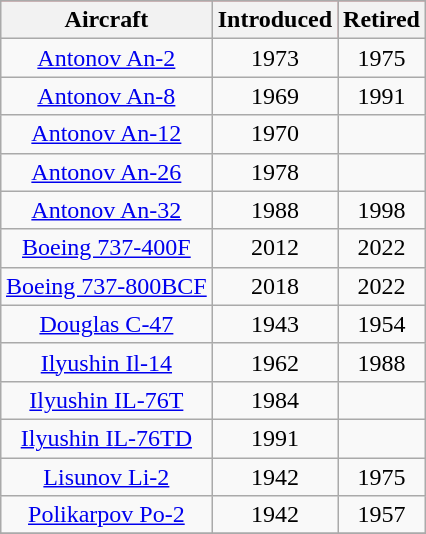<table class="wikitable" style="margin:1em auto; border-collapse:collapse;text-align:center">
<tr style="background:#cc1f2f;">
<th><span>Aircraft</span></th>
<th><span>Introduced</span></th>
<th><span>Retired</span></th>
</tr>
<tr>
<td><a href='#'>Antonov An-2</a></td>
<td>1973</td>
<td>1975</td>
</tr>
<tr>
<td><a href='#'>Antonov An-8</a></td>
<td>1969</td>
<td>1991</td>
</tr>
<tr>
<td><a href='#'>Antonov An-12</a></td>
<td>1970</td>
<td></td>
</tr>
<tr>
<td><a href='#'>Antonov An-26</a></td>
<td>1978</td>
<td></td>
</tr>
<tr>
<td><a href='#'>Antonov An-32</a></td>
<td>1988</td>
<td>1998</td>
</tr>
<tr>
<td><a href='#'>Boeing 737-400F</a></td>
<td>2012</td>
<td>2022</td>
</tr>
<tr>
<td><a href='#'>Boeing 737-800BCF</a></td>
<td>2018</td>
<td>2022</td>
</tr>
<tr>
<td><a href='#'>Douglas C-47</a></td>
<td>1943</td>
<td>1954</td>
</tr>
<tr>
<td><a href='#'>Ilyushin Il-14</a></td>
<td>1962</td>
<td>1988</td>
</tr>
<tr>
<td><a href='#'>Ilyushin IL-76T</a></td>
<td>1984</td>
<td></td>
</tr>
<tr>
<td><a href='#'>Ilyushin IL-76TD</a></td>
<td>1991</td>
<td></td>
</tr>
<tr>
<td><a href='#'>Lisunov Li-2</a></td>
<td>1942</td>
<td>1975</td>
</tr>
<tr>
<td><a href='#'>Polikarpov Po-2</a></td>
<td>1942</td>
<td>1957</td>
</tr>
<tr>
</tr>
</table>
